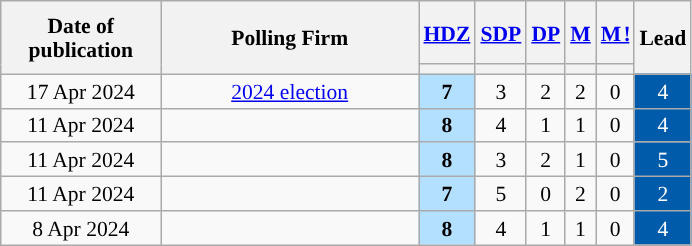<table class="wikitable sortable" style="text-align:center; font-size:90%; line-height:16px;">
<tr style="height:42px;">
<th style="width:100px;" rowspan="2">Date of publication</th>
<th style="width:165px;" rowspan="2">Polling Firm</th>
<th><a href='#'>HDZ</a></th>
<th><a href='#'>SDP</a></th>
<th><a href='#'>DP</a></th>
<th><a href='#'>M</a></th>
<th style="letter-spacing:-1px;"><a href='#'>M !</a></th>
<th class="unsortable" style="width:20px;" rowspan="2">Lead</th>
</tr>
<tr>
<th style="color:inherit;background:"></th>
<th data-sort-type="number" style="color:inherit;background:"></th>
<th style="color:inherit;background:"></th>
<th style="color:inherit;background:"></th>
<th style="color:inherit;background:"></th>
</tr>
<tr>
<td>17 Apr 2024</td>
<td><a href='#'>2024 election</a></td>
<td style="background:#B3E0FF"><strong>7</strong></td>
<td>3</td>
<td>2</td>
<td>2</td>
<td>0</td>
<td style="background:#005BAA; color: white">4</td>
</tr>
<tr>
<td>11 Apr 2024</td>
<td></td>
<td style="background:#B3E0FF"><strong>8</strong></td>
<td>4</td>
<td>1</td>
<td>1</td>
<td>0</td>
<td style="background:#005BAA; color: white">4</td>
</tr>
<tr>
<td>11 Apr 2024</td>
<td></td>
<td style="background:#B3E0FF"><strong>8</strong></td>
<td>3</td>
<td>2</td>
<td>1</td>
<td>0</td>
<td style="background:#005BAA; color: white">5</td>
</tr>
<tr>
<td>11 Apr 2024</td>
<td></td>
<td style="background:#B3E0FF"><strong>7</strong></td>
<td>5</td>
<td>0</td>
<td>2</td>
<td>0</td>
<td style="background:#005BAA; color: white">2</td>
</tr>
<tr>
<td>8 Apr 2024</td>
<td></td>
<td style="background:#B3E0FF"><strong>8</strong></td>
<td>4</td>
<td>1</td>
<td>1</td>
<td>0</td>
<td style="background:#005BAA; color: white">4</td>
</tr>
</table>
